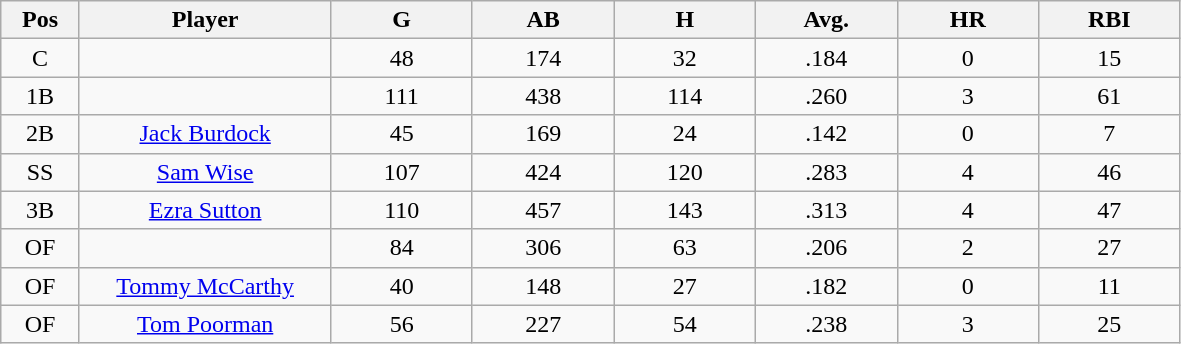<table class="wikitable sortable">
<tr>
<th bgcolor="#DDDDFF" width="5%">Pos</th>
<th bgcolor="#DDDDFF" width="16%">Player</th>
<th bgcolor="#DDDDFF" width="9%">G</th>
<th bgcolor="#DDDDFF" width="9%">AB</th>
<th bgcolor="#DDDDFF" width="9%">H</th>
<th bgcolor="#DDDDFF" width="9%">Avg.</th>
<th bgcolor="#DDDDFF" width="9%">HR</th>
<th bgcolor="#DDDDFF" width="9%">RBI</th>
</tr>
<tr align="center">
<td>C</td>
<td></td>
<td>48</td>
<td>174</td>
<td>32</td>
<td>.184</td>
<td>0</td>
<td>15</td>
</tr>
<tr align="center">
<td>1B</td>
<td></td>
<td>111</td>
<td>438</td>
<td>114</td>
<td>.260</td>
<td>3</td>
<td>61</td>
</tr>
<tr align="center">
<td>2B</td>
<td><a href='#'>Jack Burdock</a></td>
<td>45</td>
<td>169</td>
<td>24</td>
<td>.142</td>
<td>0</td>
<td>7</td>
</tr>
<tr align=center>
<td>SS</td>
<td><a href='#'>Sam Wise</a></td>
<td>107</td>
<td>424</td>
<td>120</td>
<td>.283</td>
<td>4</td>
<td>46</td>
</tr>
<tr align=center>
<td>3B</td>
<td><a href='#'>Ezra Sutton</a></td>
<td>110</td>
<td>457</td>
<td>143</td>
<td>.313</td>
<td>4</td>
<td>47</td>
</tr>
<tr align=center>
<td>OF</td>
<td></td>
<td>84</td>
<td>306</td>
<td>63</td>
<td>.206</td>
<td>2</td>
<td>27</td>
</tr>
<tr align="center">
<td>OF</td>
<td><a href='#'>Tommy McCarthy</a></td>
<td>40</td>
<td>148</td>
<td>27</td>
<td>.182</td>
<td>0</td>
<td>11</td>
</tr>
<tr align=center>
<td>OF</td>
<td><a href='#'>Tom Poorman</a></td>
<td>56</td>
<td>227</td>
<td>54</td>
<td>.238</td>
<td>3</td>
<td>25</td>
</tr>
</table>
